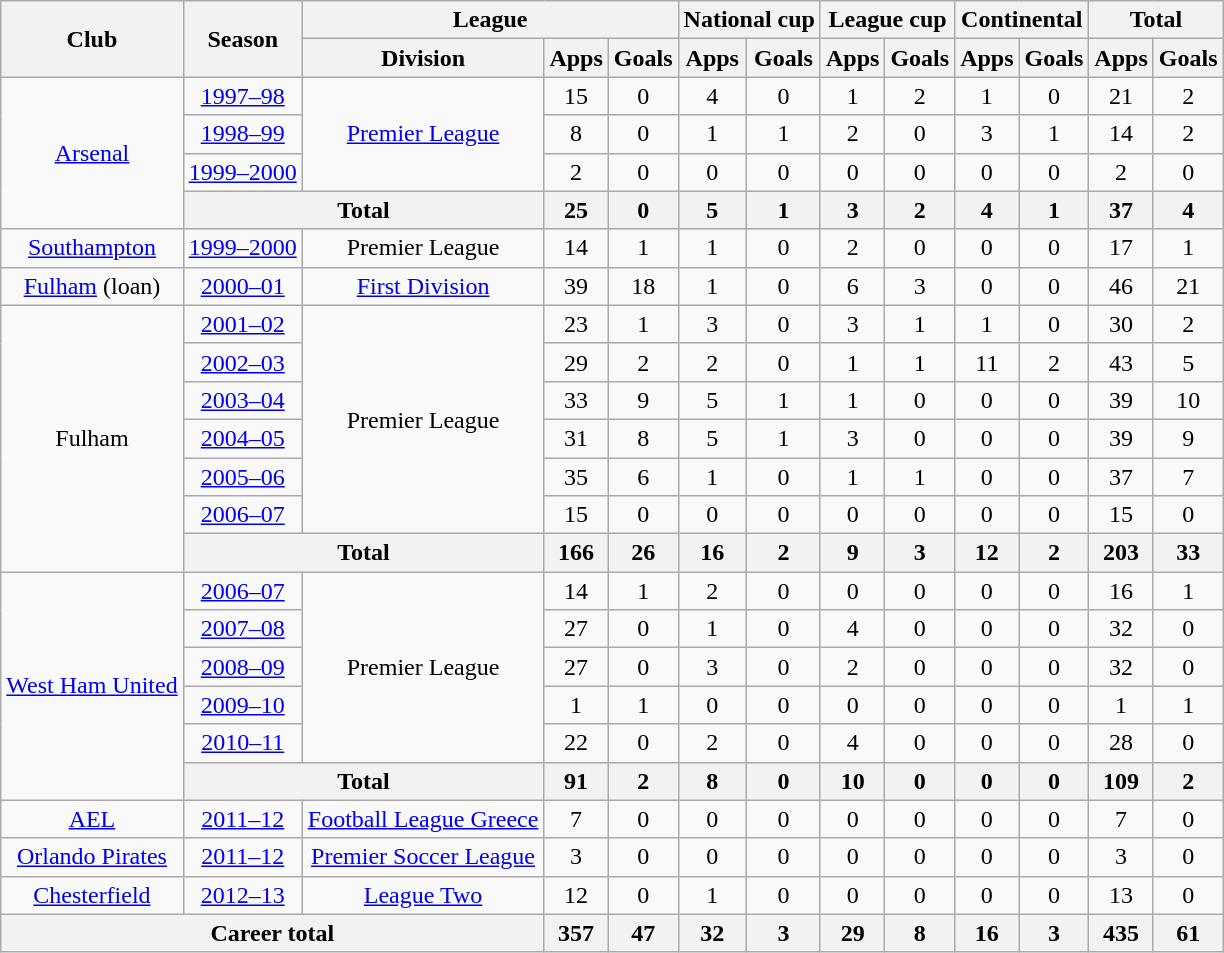<table class="wikitable" style="text-align:center">
<tr>
<th rowspan="2">Club</th>
<th rowspan="2">Season</th>
<th colspan="3">League</th>
<th colspan="2">National cup</th>
<th colspan="2">League cup</th>
<th colspan="2">Continental</th>
<th colspan="2">Total</th>
</tr>
<tr>
<th>Division</th>
<th>Apps</th>
<th>Goals</th>
<th>Apps</th>
<th>Goals</th>
<th>Apps</th>
<th>Goals</th>
<th>Apps</th>
<th>Goals</th>
<th>Apps</th>
<th>Goals</th>
</tr>
<tr>
<td rowspan="4"><a href='#'>Arsenal</a></td>
<td><a href='#'>1997–98</a></td>
<td rowspan="3"><a href='#'>Premier League</a></td>
<td>15</td>
<td>0</td>
<td>4</td>
<td>0</td>
<td>1</td>
<td>2</td>
<td>1</td>
<td>0</td>
<td>21</td>
<td>2</td>
</tr>
<tr>
<td><a href='#'>1998–99</a></td>
<td>8</td>
<td>0</td>
<td>1</td>
<td>1</td>
<td>2</td>
<td>0</td>
<td>3</td>
<td>1</td>
<td>14</td>
<td>2</td>
</tr>
<tr>
<td><a href='#'>1999–2000</a></td>
<td>2</td>
<td>0</td>
<td>0</td>
<td>0</td>
<td>0</td>
<td>0</td>
<td>0</td>
<td>0</td>
<td>2</td>
<td>0</td>
</tr>
<tr>
<th colspan="2">Total</th>
<th>25</th>
<th>0</th>
<th>5</th>
<th>1</th>
<th>3</th>
<th>2</th>
<th>4</th>
<th>1</th>
<th>37</th>
<th>4</th>
</tr>
<tr>
<td><a href='#'>Southampton</a></td>
<td><a href='#'>1999–2000</a></td>
<td>Premier League</td>
<td>14</td>
<td>1</td>
<td>1</td>
<td>0</td>
<td>2</td>
<td>0</td>
<td>0</td>
<td>0</td>
<td>17</td>
<td>1</td>
</tr>
<tr>
<td><a href='#'>Fulham</a> (loan)</td>
<td><a href='#'>2000–01</a></td>
<td><a href='#'>First Division</a></td>
<td>39</td>
<td>18</td>
<td>1</td>
<td>0</td>
<td>6</td>
<td>3</td>
<td>0</td>
<td>0</td>
<td>46</td>
<td>21</td>
</tr>
<tr>
<td rowspan="7">Fulham</td>
<td><a href='#'>2001–02</a></td>
<td rowspan="6">Premier League</td>
<td>23</td>
<td>1</td>
<td>3</td>
<td>0</td>
<td>3</td>
<td>1</td>
<td>1</td>
<td>0</td>
<td>30</td>
<td>2</td>
</tr>
<tr>
<td><a href='#'>2002–03</a></td>
<td>29</td>
<td>2</td>
<td>2</td>
<td>0</td>
<td>1</td>
<td>1</td>
<td>11</td>
<td>2</td>
<td>43</td>
<td>5</td>
</tr>
<tr>
<td><a href='#'>2003–04</a></td>
<td>33</td>
<td>9</td>
<td>5</td>
<td>1</td>
<td>1</td>
<td>0</td>
<td>0</td>
<td>0</td>
<td>39</td>
<td>10</td>
</tr>
<tr>
<td><a href='#'>2004–05</a></td>
<td>31</td>
<td>8</td>
<td>5</td>
<td>1</td>
<td>3</td>
<td>0</td>
<td>0</td>
<td>0</td>
<td>39</td>
<td>9</td>
</tr>
<tr>
<td><a href='#'>2005–06</a></td>
<td>35</td>
<td>6</td>
<td>1</td>
<td>0</td>
<td>1</td>
<td>1</td>
<td>0</td>
<td>0</td>
<td>37</td>
<td>7</td>
</tr>
<tr>
<td><a href='#'>2006–07</a></td>
<td>15</td>
<td>0</td>
<td>0</td>
<td>0</td>
<td>0</td>
<td>0</td>
<td>0</td>
<td>0</td>
<td>15</td>
<td>0</td>
</tr>
<tr>
<th colspan="2">Total</th>
<th>166</th>
<th>26</th>
<th>16</th>
<th>2</th>
<th>9</th>
<th>3</th>
<th>12</th>
<th>2</th>
<th>203</th>
<th>33</th>
</tr>
<tr>
<td rowspan="6"><a href='#'>West Ham United</a></td>
<td><a href='#'>2006–07</a></td>
<td rowspan="5">Premier League</td>
<td>14</td>
<td>1</td>
<td>2</td>
<td>0</td>
<td>0</td>
<td>0</td>
<td>0</td>
<td>0</td>
<td>16</td>
<td>1</td>
</tr>
<tr>
<td><a href='#'>2007–08</a></td>
<td>27</td>
<td>0</td>
<td>1</td>
<td>0</td>
<td>4</td>
<td>0</td>
<td>0</td>
<td>0</td>
<td>32</td>
<td>0</td>
</tr>
<tr>
<td><a href='#'>2008–09</a></td>
<td>27</td>
<td>0</td>
<td>3</td>
<td>0</td>
<td>2</td>
<td>0</td>
<td>0</td>
<td>0</td>
<td>32</td>
<td>0</td>
</tr>
<tr>
<td><a href='#'>2009–10</a></td>
<td>1</td>
<td>1</td>
<td>0</td>
<td>0</td>
<td>0</td>
<td>0</td>
<td>0</td>
<td>0</td>
<td>1</td>
<td>1</td>
</tr>
<tr>
<td><a href='#'>2010–11</a></td>
<td>22</td>
<td>0</td>
<td>2</td>
<td>0</td>
<td>4</td>
<td>0</td>
<td>0</td>
<td>0</td>
<td>28</td>
<td>0</td>
</tr>
<tr>
<th colspan="2">Total</th>
<th>91</th>
<th>2</th>
<th>8</th>
<th>0</th>
<th>10</th>
<th>0</th>
<th>0</th>
<th>0</th>
<th>109</th>
<th>2</th>
</tr>
<tr>
<td><a href='#'>AEL</a></td>
<td><a href='#'>2011–12</a></td>
<td><a href='#'>Football League Greece</a></td>
<td>7</td>
<td>0</td>
<td>0</td>
<td>0</td>
<td>0</td>
<td>0</td>
<td>0</td>
<td>0</td>
<td>7</td>
<td>0</td>
</tr>
<tr>
<td><a href='#'>Orlando Pirates</a></td>
<td><a href='#'>2011–12</a></td>
<td><a href='#'>Premier Soccer League</a></td>
<td>3</td>
<td>0</td>
<td>0</td>
<td>0</td>
<td>0</td>
<td>0</td>
<td>0</td>
<td>0</td>
<td>3</td>
<td>0</td>
</tr>
<tr>
<td><a href='#'>Chesterfield</a></td>
<td><a href='#'>2012–13</a></td>
<td><a href='#'>League Two</a></td>
<td>12</td>
<td>0</td>
<td>1</td>
<td>0</td>
<td>0</td>
<td>0</td>
<td>0</td>
<td>0</td>
<td>13</td>
<td>0</td>
</tr>
<tr>
<th colspan="3">Career total</th>
<th>357</th>
<th>47</th>
<th>32</th>
<th>3</th>
<th>29</th>
<th>8</th>
<th>16</th>
<th>3</th>
<th>435</th>
<th>61</th>
</tr>
</table>
